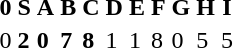<table>
<tr>
<th>0</th>
<th>S</th>
<th>A</th>
<th>B</th>
<th>C</th>
<th>D</th>
<th>E</th>
<th>F</th>
<th>G</th>
<th>H</th>
<th>I</th>
</tr>
<tr>
<td>0</td>
<td><strong>2</strong></td>
<td><strong>0</strong></td>
<td><strong>7</strong></td>
<td><strong>8</strong></td>
<td>1</td>
<td>1</td>
<td>8</td>
<td>0</td>
<td>5</td>
<td>5</td>
</tr>
</table>
